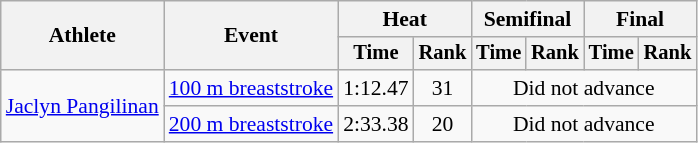<table class=wikitable style="font-size:90%">
<tr>
<th rowspan="2">Athlete</th>
<th rowspan="2">Event</th>
<th colspan="2">Heat</th>
<th colspan="2">Semifinal</th>
<th colspan="2">Final</th>
</tr>
<tr style="font-size:95%">
<th>Time</th>
<th>Rank</th>
<th>Time</th>
<th>Rank</th>
<th>Time</th>
<th>Rank</th>
</tr>
<tr align=center>
<td align=left rowspan=2><a href='#'>Jaclyn Pangilinan</a></td>
<td align=left><a href='#'>100 m breaststroke</a></td>
<td>1:12.47</td>
<td>31</td>
<td colspan=4>Did not advance</td>
</tr>
<tr align=center>
<td align=left><a href='#'>200 m breaststroke</a></td>
<td>2:33.38</td>
<td>20</td>
<td colspan=4>Did not advance</td>
</tr>
</table>
